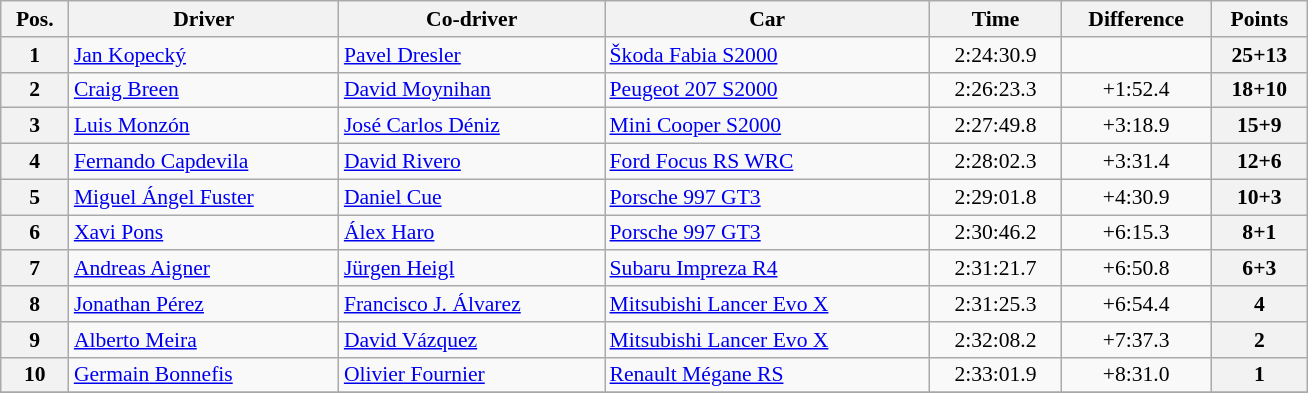<table class="wikitable" width="69%" style="text-align: center; font-size: 90%; max-width: 950px;">
<tr>
<th>Pos.</th>
<th>Driver</th>
<th>Co-driver</th>
<th>Car</th>
<th>Time</th>
<th>Difference</th>
<th>Points</th>
</tr>
<tr>
<th>1</th>
<td align=left> <a href='#'>Jan Kopecký</a></td>
<td align=left> <a href='#'>Pavel Dresler</a></td>
<td align=left> <a href='#'>Škoda Fabia S2000</a></td>
<td>2:24:30.9</td>
<td></td>
<th>25+13</th>
</tr>
<tr>
<th>2</th>
<td align=left> <a href='#'>Craig Breen</a></td>
<td align=left> <a href='#'>David Moynihan</a></td>
<td align=left> <a href='#'>Peugeot 207 S2000</a></td>
<td>2:26:23.3</td>
<td>+1:52.4</td>
<th>18+10</th>
</tr>
<tr>
<th>3</th>
<td align="left"> <a href='#'>Luis Monzón</a></td>
<td align="left"> <a href='#'>José Carlos Déniz</a></td>
<td align="left"> <a href='#'>Mini Cooper S2000</a></td>
<td>2:27:49.8</td>
<td>+3:18.9</td>
<th>15+9</th>
</tr>
<tr>
<th>4</th>
<td align="left"> <a href='#'>Fernando Capdevila</a></td>
<td align="left"> <a href='#'>David Rivero</a></td>
<td align="left"> <a href='#'>Ford Focus RS WRC</a></td>
<td>2:28:02.3</td>
<td>+3:31.4</td>
<th>12+6</th>
</tr>
<tr>
<th>5</th>
<td align="left"> <a href='#'>Miguel Ángel Fuster</a></td>
<td align="left"> <a href='#'>Daniel Cue</a></td>
<td align="left"> <a href='#'>Porsche 997 GT3</a></td>
<td>2:29:01.8</td>
<td>+4:30.9</td>
<th>10+3</th>
</tr>
<tr>
<th>6</th>
<td align="left"> <a href='#'>Xavi Pons</a></td>
<td align="left"> <a href='#'>Álex Haro</a></td>
<td align="left"> <a href='#'>Porsche 997 GT3</a></td>
<td>2:30:46.2</td>
<td>+6:15.3</td>
<th>8+1</th>
</tr>
<tr>
<th>7</th>
<td align="left"> <a href='#'>Andreas Aigner</a></td>
<td align="left"> <a href='#'>Jürgen Heigl</a></td>
<td align="left"> <a href='#'>Subaru Impreza R4</a></td>
<td>2:31:21.7</td>
<td>+6:50.8</td>
<th>6+3</th>
</tr>
<tr>
<th>8</th>
<td align="left"> <a href='#'>Jonathan Pérez</a></td>
<td align="left"> <a href='#'>Francisco J. Álvarez</a></td>
<td align="left"> <a href='#'>Mitsubishi Lancer Evo X</a></td>
<td>2:31:25.3</td>
<td>+6:54.4</td>
<th>4</th>
</tr>
<tr>
<th>9</th>
<td align="left"> <a href='#'>Alberto Meira</a></td>
<td align="left"> <a href='#'>David Vázquez</a></td>
<td align="left"> <a href='#'>Mitsubishi Lancer Evo X</a></td>
<td>2:32:08.2</td>
<td>+7:37.3</td>
<th>2</th>
</tr>
<tr>
<th>10</th>
<td align="left"> <a href='#'>Germain Bonnefis</a></td>
<td align="left"> <a href='#'>Olivier Fournier</a></td>
<td align="left"> <a href='#'>Renault Mégane RS</a></td>
<td>2:33:01.9</td>
<td>+8:31.0</td>
<th>1</th>
</tr>
<tr>
</tr>
</table>
